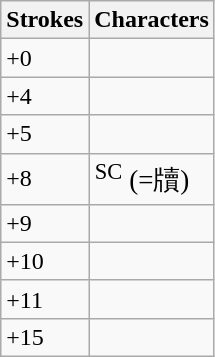<table class="wikitable">
<tr>
<th>Strokes</th>
<th>Characters</th>
</tr>
<tr --->
<td>+0</td>
<td style="font-size: large;"></td>
</tr>
<tr --->
<td>+4</td>
<td style="font-size: large;"></td>
</tr>
<tr --->
<td>+5</td>
<td style="font-size: large;"> </td>
</tr>
<tr --->
<td>+8</td>
<td style="font-size: large;">  <sup>SC</sup> (=牘)</td>
</tr>
<tr --->
<td>+9</td>
<td style="font-size: large;">    </td>
</tr>
<tr --->
<td>+10</td>
<td style="font-size: large;"> </td>
</tr>
<tr --->
<td>+11</td>
<td style="font-size: large;">  </td>
</tr>
<tr --->
<td>+15</td>
<td style="font-size: large;"></td>
</tr>
</table>
